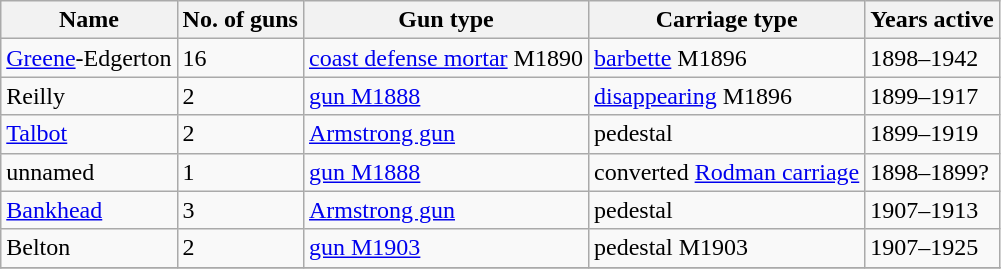<table class="wikitable">
<tr>
<th>Name</th>
<th>No. of guns</th>
<th>Gun type</th>
<th>Carriage type</th>
<th>Years active</th>
</tr>
<tr>
<td><a href='#'>Greene</a>-Edgerton</td>
<td>16</td>
<td><a href='#'> coast defense mortar</a> M1890</td>
<td><a href='#'>barbette</a> M1896</td>
<td>1898–1942</td>
</tr>
<tr>
<td>Reilly</td>
<td>2</td>
<td><a href='#'> gun M1888</a></td>
<td><a href='#'>disappearing</a> M1896</td>
<td>1899–1917</td>
</tr>
<tr>
<td><a href='#'>Talbot</a></td>
<td>2</td>
<td><a href='#'> Armstrong gun</a></td>
<td>pedestal</td>
<td>1899–1919</td>
</tr>
<tr>
<td>unnamed</td>
<td>1</td>
<td><a href='#'> gun M1888</a></td>
<td>converted <a href='#'>Rodman carriage</a></td>
<td>1898–1899?</td>
</tr>
<tr>
<td><a href='#'>Bankhead</a></td>
<td>3</td>
<td><a href='#'> Armstrong gun</a></td>
<td>pedestal</td>
<td>1907–1913</td>
</tr>
<tr>
<td>Belton</td>
<td>2</td>
<td><a href='#'> gun M1903</a></td>
<td>pedestal M1903</td>
<td>1907–1925</td>
</tr>
<tr>
</tr>
</table>
